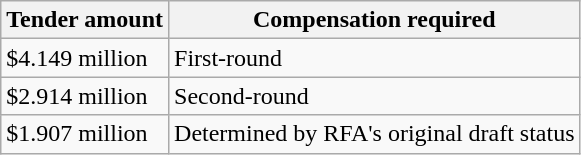<table class="wikitable">
<tr>
<th>Tender amount</th>
<th>Compensation required</th>
</tr>
<tr>
<td>$4.149 million</td>
<td>First-round</td>
</tr>
<tr>
<td>$2.914 million</td>
<td>Second-round</td>
</tr>
<tr>
<td>$1.907 million</td>
<td>Determined by RFA's original draft status</td>
</tr>
</table>
